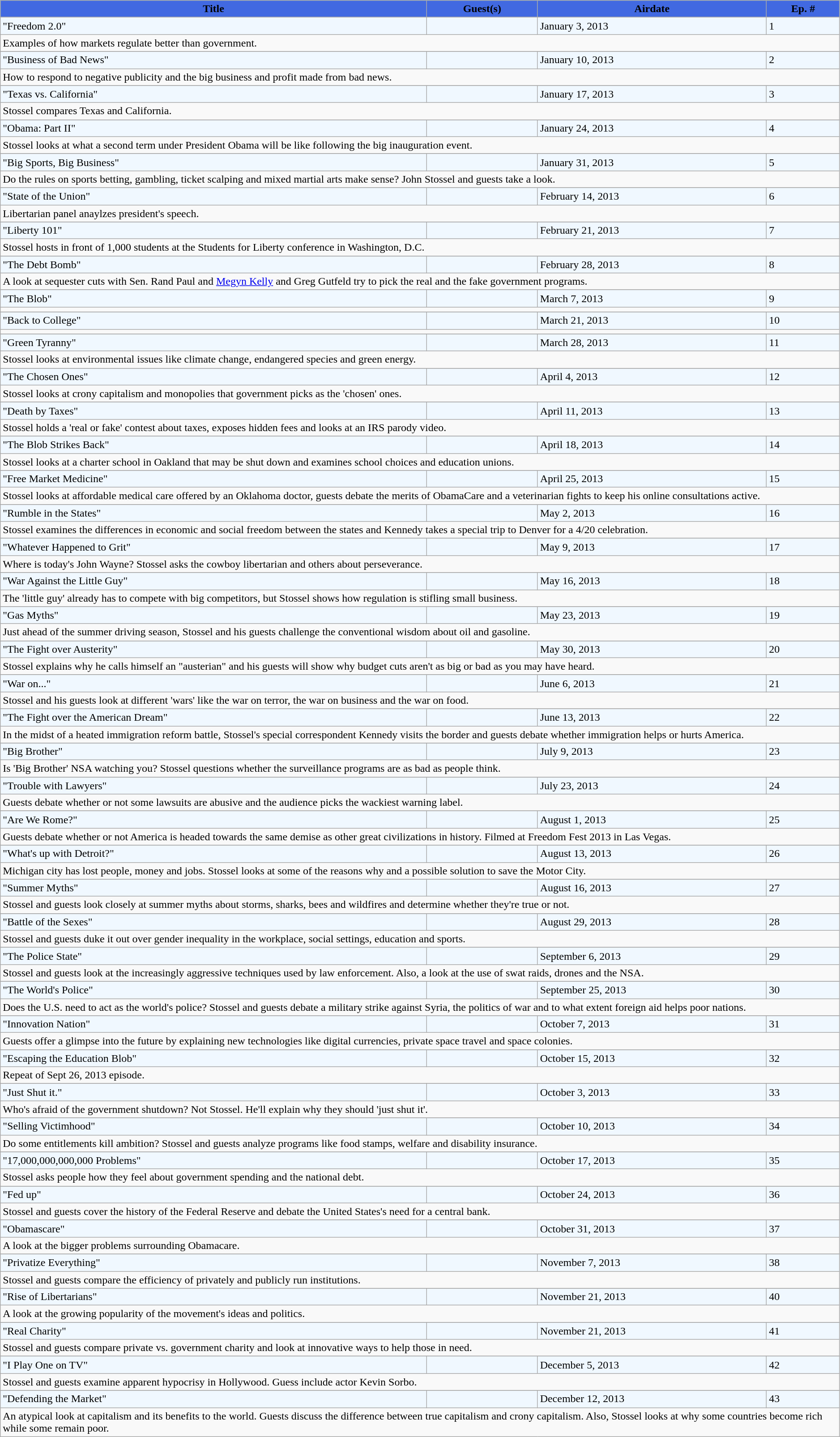<table class="wikitable" width=99%>
<tr style="background-color: #0e90b0">
<th style="background-color: #4169E1"><span>Title</span></th>
<th ! style="background-color: #4169E1"><span>Guest(s)</span></th>
<th ! style="background-color: #4169E1"><span>Airdate</span></th>
<th ! style="background-color: #4169E1"><span>Ep. #</span></th>
</tr>
<tr>
</tr>
<tr style="background-color: #F0F8FF;" |>
<td>"Freedom 2.0"</td>
<td></td>
<td>January 3, 2013</td>
<td>1</td>
</tr>
<tr>
<td colspan="4">Examples of how markets regulate better than government.</td>
</tr>
<tr>
</tr>
<tr style="background-color: #F0F8FF;" |>
<td>"Business of Bad News"</td>
<td></td>
<td>January 10, 2013</td>
<td>2</td>
</tr>
<tr>
<td colspan="4">How to respond to negative publicity and the big business and profit made from bad news.</td>
</tr>
<tr>
</tr>
<tr style="background-color: #F0F8FF;" |>
<td>"Texas vs. California"</td>
<td></td>
<td>January 17, 2013</td>
<td>3</td>
</tr>
<tr>
<td colspan="4">Stossel compares Texas and California.</td>
</tr>
<tr>
</tr>
<tr style="background-color: #F0F8FF;" |>
<td>"Obama: Part II"</td>
<td></td>
<td>January 24, 2013</td>
<td>4</td>
</tr>
<tr>
<td colspan="4">Stossel looks at what a second term under President Obama will be like following the big inauguration event.</td>
</tr>
<tr>
</tr>
<tr style="background-color: #F0F8FF;" |>
<td>"Big Sports, Big Business"</td>
<td></td>
<td>January 31, 2013</td>
<td>5</td>
</tr>
<tr>
<td colspan="4">Do the rules on sports betting, gambling, ticket scalping and mixed martial arts make sense? John Stossel and guests take a look.</td>
</tr>
<tr>
</tr>
<tr style="background-color: #F0F8FF;" |>
<td>"State of the Union"</td>
<td></td>
<td>February 14, 2013</td>
<td>6</td>
</tr>
<tr>
<td colspan="4">Libertarian panel anaylzes president's speech.</td>
</tr>
<tr>
</tr>
<tr style="background-color: #F0F8FF;" |>
<td>"Liberty 101"</td>
<td></td>
<td>February 21, 2013</td>
<td>7</td>
</tr>
<tr>
<td colspan="4">Stossel hosts in front of 1,000 students at the Students for Liberty conference in Washington, D.C.</td>
</tr>
<tr>
</tr>
<tr style="background-color: #F0F8FF;" |>
<td>"The Debt Bomb"</td>
<td></td>
<td>February 28, 2013</td>
<td>8</td>
</tr>
<tr>
<td colspan="4">A look at sequester cuts with Sen. Rand Paul and <a href='#'>Megyn Kelly</a> and Greg Gutfeld try to pick the real and the fake government programs.</td>
</tr>
<tr>
</tr>
<tr style="background-color: #F0F8FF;" |>
<td>"The Blob"</td>
<td></td>
<td>March 7, 2013</td>
<td>9</td>
</tr>
<tr>
<td colspan="4"></td>
</tr>
<tr>
</tr>
<tr style="background-color: #F0F8FF;" |>
<td>"Back to College"</td>
<td></td>
<td>March 21, 2013</td>
<td>10</td>
</tr>
<tr>
<td colspan="4"></td>
</tr>
<tr>
</tr>
<tr style="background-color: #F0F8FF;" |>
<td>"Green Tyranny"</td>
<td></td>
<td>March 28, 2013</td>
<td>11</td>
</tr>
<tr>
<td colspan="4">Stossel looks at environmental issues like climate change, endangered species and green energy.</td>
</tr>
<tr>
</tr>
<tr style="background-color: #F0F8FF;" |>
<td>"The Chosen Ones"</td>
<td></td>
<td>April 4, 2013</td>
<td>12</td>
</tr>
<tr>
<td colspan="4">Stossel looks at crony capitalism and monopolies that government picks as the 'chosen' ones.</td>
</tr>
<tr>
</tr>
<tr style="background-color: #F0F8FF;" |>
<td>"Death by Taxes"</td>
<td></td>
<td>April 11, 2013</td>
<td>13</td>
</tr>
<tr>
<td colspan="4">Stossel holds a 'real or fake' contest about taxes, exposes hidden fees and looks at an IRS parody video.</td>
</tr>
<tr>
</tr>
<tr |- style="background-color: #F0F8FF;" |>
<td>"The Blob Strikes Back"</td>
<td></td>
<td>April 18, 2013</td>
<td>14</td>
</tr>
<tr>
<td colspan="4">Stossel looks at a charter school in Oakland that may be shut down and examines school choices and education unions.</td>
</tr>
<tr>
</tr>
<tr |- style="background-color: #F0F8FF;" |>
<td>"Free Market Medicine"</td>
<td></td>
<td>April 25, 2013</td>
<td>15</td>
</tr>
<tr>
<td colspan="4">Stossel looks at affordable medical care offered by an Oklahoma doctor, guests debate the merits of ObamaCare and a veterinarian fights to keep his online consultations active.</td>
</tr>
<tr>
</tr>
<tr |- style="background-color: #F0F8FF;" |>
<td>"Rumble in the States"</td>
<td></td>
<td>May 2, 2013</td>
<td>16</td>
</tr>
<tr>
<td colspan="4">Stossel examines the differences in economic and social freedom between the states and Kennedy takes a special trip to Denver for a 4/20 celebration.</td>
</tr>
<tr>
</tr>
<tr |- style="background-color: #F0F8FF;" |>
<td>"Whatever Happened to Grit"</td>
<td></td>
<td>May 9, 2013</td>
<td>17</td>
</tr>
<tr>
<td colspan="4">Where is today's John Wayne? Stossel asks the cowboy libertarian and others about perseverance.</td>
</tr>
<tr>
</tr>
<tr |- style="background-color: #F0F8FF;" |>
<td>"War Against the Little Guy"</td>
<td></td>
<td>May 16, 2013</td>
<td>18</td>
</tr>
<tr>
<td colspan="4">The 'little guy' already has to compete with big competitors, but Stossel shows how regulation is stifling small business.</td>
</tr>
<tr>
</tr>
<tr |- style="background-color: #F0F8FF;" |>
<td>"Gas Myths"</td>
<td></td>
<td>May 23, 2013</td>
<td>19</td>
</tr>
<tr>
<td colspan="4">Just ahead of the summer driving season, Stossel and his guests challenge the conventional wisdom about oil and gasoline.</td>
</tr>
<tr>
</tr>
<tr |- style="background-color: #F0F8FF;" |>
<td>"The Fight over Austerity"</td>
<td></td>
<td>May 30, 2013</td>
<td>20</td>
</tr>
<tr>
<td colspan="4">Stossel explains why he calls himself an "austerian" and his guests will show why budget cuts aren't as big or bad as you may have heard.</td>
</tr>
<tr>
</tr>
<tr |- style="background-color: #F0F8FF;" |>
<td>"War on..."</td>
<td></td>
<td>June 6, 2013</td>
<td>21</td>
</tr>
<tr>
<td colspan="4">Stossel and his guests look at different 'wars' like the war on terror, the war on business and the war on food.</td>
</tr>
<tr>
</tr>
<tr |- style="background-color: #F0F8FF;" |>
<td>"The Fight over the American Dream"</td>
<td></td>
<td>June 13, 2013</td>
<td>22</td>
</tr>
<tr>
<td colspan="4">In the midst of a heated immigration reform battle, Stossel's special correspondent Kennedy visits the border and guests debate whether immigration helps or hurts America.</td>
</tr>
<tr>
</tr>
<tr |- style="background-color: #F0F8FF;" |>
<td>"Big Brother"</td>
<td></td>
<td>July 9, 2013</td>
<td>23</td>
</tr>
<tr>
<td colspan="4">Is 'Big Brother' NSA watching you? Stossel questions whether the surveillance programs are as bad as people think.</td>
</tr>
<tr>
</tr>
<tr |- style="background-color: #F0F8FF;" |>
<td>"Trouble with Lawyers"</td>
<td></td>
<td>July 23, 2013</td>
<td>24</td>
</tr>
<tr>
<td colspan="4">Guests debate whether or not some lawsuits are abusive and the audience picks the wackiest warning label.</td>
</tr>
<tr>
</tr>
<tr |- style="background-color: #F0F8FF;" |>
<td>"Are We Rome?"</td>
<td></td>
<td>August 1, 2013</td>
<td>25</td>
</tr>
<tr>
<td colspan="4">Guests debate whether or not America is headed towards the same demise as other great civilizations in history. Filmed at Freedom Fest 2013 in Las Vegas.</td>
</tr>
<tr>
</tr>
<tr |- style="background-color: #F0F8FF;" |>
<td>"What's up with Detroit?"</td>
<td></td>
<td>August 13, 2013</td>
<td>26</td>
</tr>
<tr>
<td colspan="4">Michigan city has lost people, money and jobs. Stossel looks at some of the reasons why and a possible solution to save the Motor City.</td>
</tr>
<tr>
</tr>
<tr |- style="background-color: #F0F8FF;" |>
<td>"Summer Myths"</td>
<td></td>
<td>August 16, 2013</td>
<td>27</td>
</tr>
<tr>
<td colspan="4">Stossel and guests look closely at summer myths about storms, sharks, bees and wildfires and determine whether they're true or not.</td>
</tr>
<tr>
</tr>
<tr |- style="background-color: #F0F8FF;" |>
<td>"Battle of the Sexes"</td>
<td></td>
<td>August 29, 2013</td>
<td>28</td>
</tr>
<tr>
<td colspan="4">Stossel and guests duke it out over gender inequality in the workplace, social settings, education and sports.</td>
</tr>
<tr>
</tr>
<tr |- style="background-color: #F0F8FF;" |>
<td>"The Police State"</td>
<td></td>
<td>September 6, 2013</td>
<td>29</td>
</tr>
<tr>
<td colspan="4">Stossel and guests look at the increasingly aggressive techniques used by law enforcement. Also, a look at the use of swat raids, drones and the NSA.</td>
</tr>
<tr>
</tr>
<tr |- style="background-color: #F0F8FF;" |>
<td>"The World's Police"</td>
<td></td>
<td>September 25, 2013</td>
<td>30</td>
</tr>
<tr>
<td colspan="4">Does the U.S. need to act as the world's police? Stossel and guests debate a military strike against Syria, the politics of war and to what extent foreign aid helps poor nations.</td>
</tr>
<tr>
</tr>
<tr |- style="background-color: #F0F8FF;" |>
<td>"Innovation Nation"</td>
<td></td>
<td>October 7, 2013</td>
<td>31</td>
</tr>
<tr>
<td colspan="4">Guests offer a glimpse into the future by explaining new technologies like digital currencies, private space travel and space colonies.</td>
</tr>
<tr>
</tr>
<tr |- style="background-color: #F0F8FF;" |>
<td>"Escaping the Education Blob"</td>
<td></td>
<td>October 15, 2013</td>
<td>32</td>
</tr>
<tr>
<td colspan="4">Repeat of Sept 26, 2013 episode.</td>
</tr>
<tr>
</tr>
<tr |- style="background-color: #F0F8FF;" |>
<td>"Just Shut it."</td>
<td></td>
<td>October 3, 2013</td>
<td>33</td>
</tr>
<tr>
<td colspan="4">Who's afraid of the government shutdown? Not Stossel. He'll explain why they should 'just shut it'.</td>
</tr>
<tr>
</tr>
<tr |- style="background-color: #F0F8FF;" |>
<td>"Selling Victimhood"</td>
<td></td>
<td>October 10, 2013</td>
<td>34</td>
</tr>
<tr>
<td colspan="4">Do some entitlements kill ambition? Stossel and guests analyze programs like food stamps, welfare and disability insurance.</td>
</tr>
<tr>
</tr>
<tr |- style="background-color: #F0F8FF;" |>
<td>"17,000,000,000,000 Problems"</td>
<td></td>
<td>October 17, 2013</td>
<td>35</td>
</tr>
<tr>
<td colspan="4">Stossel asks people how they feel about government spending and the national debt.</td>
</tr>
<tr>
</tr>
<tr |- style="background-color: #F0F8FF;" |>
<td>"Fed up"</td>
<td></td>
<td>October 24, 2013</td>
<td>36</td>
</tr>
<tr>
<td colspan="4">Stossel and guests cover the history of the Federal Reserve and debate the United States's need for a central bank.</td>
</tr>
<tr>
</tr>
<tr |- style="background-color: #F0F8FF;" |>
<td>"Obamascare"</td>
<td></td>
<td>October 31, 2013</td>
<td>37</td>
</tr>
<tr>
<td colspan="4">A look at the bigger problems surrounding Obamacare.</td>
</tr>
<tr>
</tr>
<tr |- style="background-color: #F0F8FF;" |>
<td>"Privatize Everything"</td>
<td></td>
<td>November 7, 2013</td>
<td>38</td>
</tr>
<tr>
<td colspan="4">Stossel and guests compare the efficiency of privately and publicly run institutions.</td>
</tr>
<tr>
</tr>
<tr |- style="background-color: #F0F8FF;" |>
<td>"Rise of Libertarians"</td>
<td></td>
<td>November 21, 2013</td>
<td>40</td>
</tr>
<tr>
<td colspan="4">A look at the growing popularity of the movement's ideas and politics.</td>
</tr>
<tr>
</tr>
<tr |- style="background-color: #F0F8FF;" |>
<td>"Real Charity"</td>
<td></td>
<td>November 21, 2013</td>
<td>41</td>
</tr>
<tr>
<td colspan="4">Stossel and guests compare private vs. government charity and look at innovative ways to help those in need.</td>
</tr>
<tr>
</tr>
<tr |- style="background-color: #F0F8FF;" |>
<td>"I Play One on TV"</td>
<td></td>
<td>December 5, 2013</td>
<td>42</td>
</tr>
<tr>
<td colspan="4">Stossel and guests examine apparent hypocrisy in Hollywood. Guess include actor Kevin Sorbo.</td>
</tr>
<tr>
</tr>
<tr |- style="background-color: #F0F8FF;" |>
<td>"Defending the Market"</td>
<td></td>
<td>December 12, 2013</td>
<td>43</td>
</tr>
<tr>
<td colspan="4">An atypical look at capitalism and its benefits to the world. Guests discuss the difference between true capitalism and crony capitalism. Also, Stossel looks at why some countries become rich while some remain poor.</td>
</tr>
</table>
